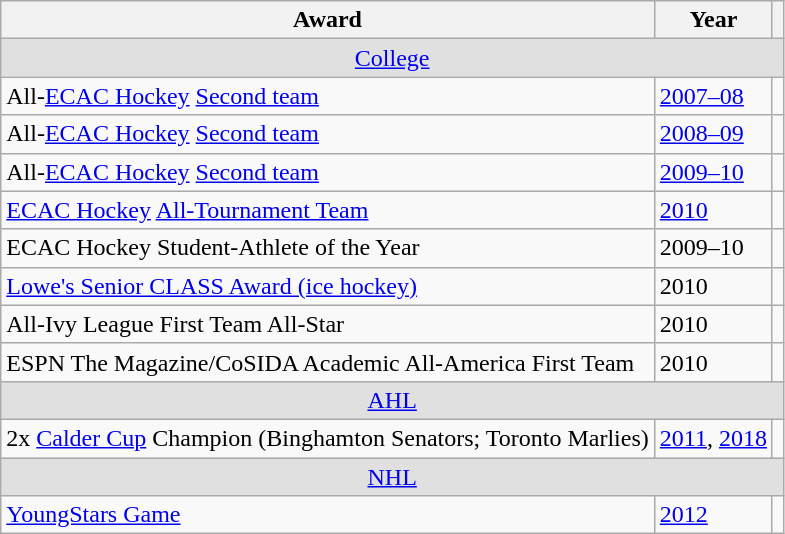<table class="wikitable">
<tr>
<th>Award</th>
<th>Year</th>
<th></th>
</tr>
<tr ALIGN="center" bgcolor="#e0e0e0">
<td colspan="3"><a href='#'>College</a></td>
</tr>
<tr>
<td>All-<a href='#'>ECAC Hockey</a> <a href='#'>Second team</a></td>
<td><a href='#'>2007–08</a></td>
<td></td>
</tr>
<tr>
<td>All-<a href='#'>ECAC Hockey</a> <a href='#'>Second team</a></td>
<td><a href='#'>2008–09</a></td>
<td></td>
</tr>
<tr>
<td>All-<a href='#'>ECAC Hockey</a> <a href='#'>Second team</a></td>
<td><a href='#'>2009–10</a></td>
<td></td>
</tr>
<tr>
<td><a href='#'>ECAC Hockey</a> <a href='#'>All-Tournament Team</a></td>
<td><a href='#'>2010</a></td>
<td></td>
</tr>
<tr>
<td>ECAC Hockey Student-Athlete of the Year</td>
<td>2009–10</td>
<td></td>
</tr>
<tr>
<td><a href='#'>Lowe's Senior CLASS Award (ice hockey)</a></td>
<td>2010</td>
<td></td>
</tr>
<tr>
<td>All-Ivy League First Team All-Star</td>
<td>2010</td>
<td></td>
</tr>
<tr>
<td>ESPN The Magazine/CoSIDA Academic All-America First Team</td>
<td>2010</td>
<td></td>
</tr>
<tr ALIGN="center" bgcolor="#e0e0e0">
<td colspan="3"><a href='#'>AHL</a></td>
</tr>
<tr>
<td>2x <a href='#'>Calder Cup</a> Champion (Binghamton Senators; Toronto Marlies)</td>
<td><a href='#'>2011</a>, <a href='#'>2018</a></td>
<td></td>
</tr>
<tr ALIGN="center" bgcolor="#e0e0e0">
<td colspan="3"><a href='#'>NHL</a></td>
</tr>
<tr>
<td><a href='#'>YoungStars Game</a></td>
<td><a href='#'>2012</a></td>
<td></td>
</tr>
</table>
